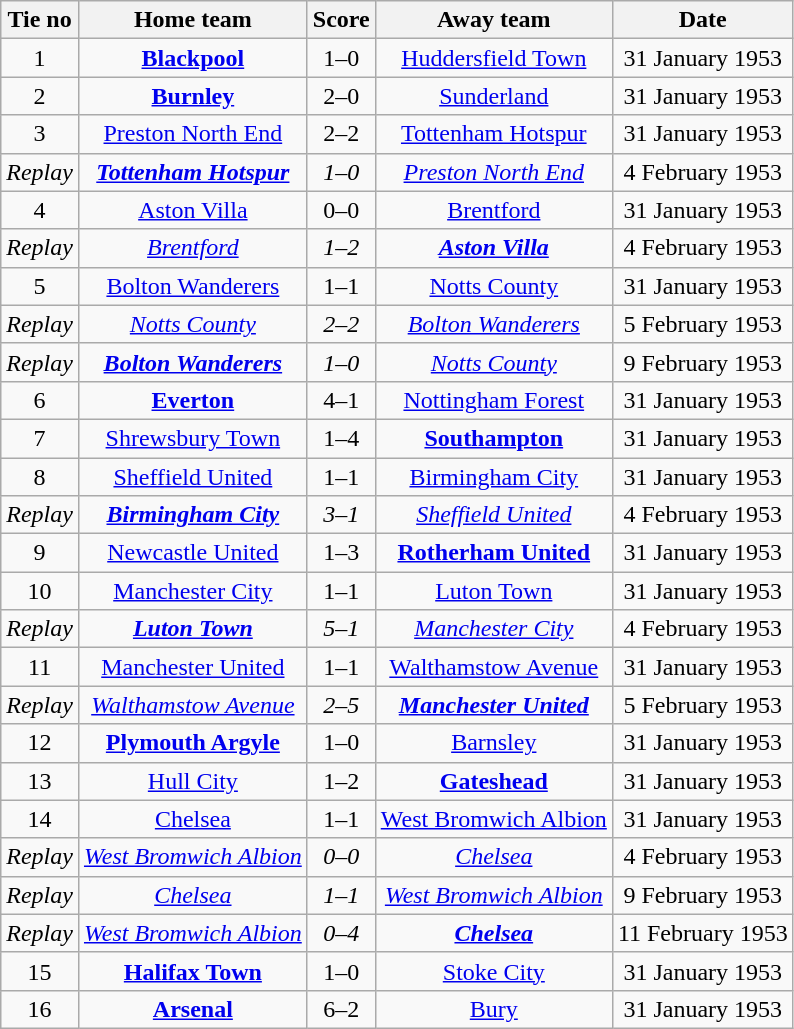<table class="wikitable" style="text-align: center">
<tr>
<th>Tie no</th>
<th>Home team</th>
<th>Score</th>
<th>Away team</th>
<th>Date</th>
</tr>
<tr>
<td>1</td>
<td><strong><a href='#'>Blackpool</a></strong></td>
<td>1–0</td>
<td><a href='#'>Huddersfield Town</a></td>
<td>31 January 1953</td>
</tr>
<tr>
<td>2</td>
<td><strong><a href='#'>Burnley</a></strong></td>
<td>2–0</td>
<td><a href='#'>Sunderland</a></td>
<td>31 January 1953</td>
</tr>
<tr>
<td>3</td>
<td><a href='#'>Preston North End</a></td>
<td>2–2</td>
<td><a href='#'>Tottenham Hotspur</a></td>
<td>31 January 1953</td>
</tr>
<tr>
<td><em>Replay</em></td>
<td><strong><em><a href='#'>Tottenham Hotspur</a></em></strong></td>
<td><em>1–0</em></td>
<td><em><a href='#'>Preston North End</a></em></td>
<td>4 February 1953</td>
</tr>
<tr>
<td>4</td>
<td><a href='#'>Aston Villa</a></td>
<td>0–0</td>
<td><a href='#'>Brentford</a></td>
<td>31 January 1953</td>
</tr>
<tr>
<td><em>Replay</em></td>
<td><em><a href='#'>Brentford</a></em></td>
<td><em>1–2</em></td>
<td><strong><em><a href='#'>Aston Villa</a></em></strong></td>
<td>4 February 1953</td>
</tr>
<tr>
<td>5</td>
<td><a href='#'>Bolton Wanderers</a></td>
<td>1–1</td>
<td><a href='#'>Notts County</a></td>
<td>31 January 1953</td>
</tr>
<tr>
<td><em>Replay</em></td>
<td><em><a href='#'>Notts County</a></em></td>
<td><em>2–2</em></td>
<td><em><a href='#'>Bolton Wanderers</a></em></td>
<td>5 February 1953</td>
</tr>
<tr>
<td><em>Replay</em></td>
<td><strong><em><a href='#'>Bolton Wanderers</a></em></strong></td>
<td><em>1–0</em></td>
<td><em><a href='#'>Notts County</a></em></td>
<td>9 February 1953</td>
</tr>
<tr>
<td>6</td>
<td><strong><a href='#'>Everton</a></strong></td>
<td>4–1</td>
<td><a href='#'>Nottingham Forest</a></td>
<td>31 January 1953</td>
</tr>
<tr>
<td>7</td>
<td><a href='#'>Shrewsbury Town</a></td>
<td>1–4</td>
<td><strong><a href='#'>Southampton</a></strong></td>
<td>31 January 1953</td>
</tr>
<tr>
<td>8</td>
<td><a href='#'>Sheffield United</a></td>
<td>1–1</td>
<td><a href='#'>Birmingham City</a></td>
<td>31 January 1953</td>
</tr>
<tr>
<td><em>Replay</em></td>
<td><strong><em><a href='#'>Birmingham City</a></em></strong></td>
<td><em>3–1</em></td>
<td><em><a href='#'>Sheffield United</a></em></td>
<td>4 February 1953</td>
</tr>
<tr>
<td>9</td>
<td><a href='#'>Newcastle United</a></td>
<td>1–3</td>
<td><strong><a href='#'>Rotherham United</a></strong></td>
<td>31 January 1953</td>
</tr>
<tr>
<td>10</td>
<td><a href='#'>Manchester City</a></td>
<td>1–1</td>
<td><a href='#'>Luton Town</a></td>
<td>31 January 1953</td>
</tr>
<tr>
<td><em>Replay</em></td>
<td><strong><em><a href='#'>Luton Town</a></em></strong></td>
<td><em>5–1</em></td>
<td><em><a href='#'>Manchester City</a></em></td>
<td>4 February 1953</td>
</tr>
<tr>
<td>11</td>
<td><a href='#'>Manchester United</a></td>
<td>1–1</td>
<td><a href='#'>Walthamstow Avenue</a></td>
<td>31 January 1953</td>
</tr>
<tr>
<td><em>Replay</em></td>
<td><em><a href='#'>Walthamstow Avenue</a></em></td>
<td><em>2–5</em></td>
<td><strong><em><a href='#'>Manchester United</a></em></strong></td>
<td>5 February 1953</td>
</tr>
<tr>
<td>12</td>
<td><strong><a href='#'>Plymouth Argyle</a></strong></td>
<td>1–0</td>
<td><a href='#'>Barnsley</a></td>
<td>31 January 1953</td>
</tr>
<tr>
<td>13</td>
<td><a href='#'>Hull City</a></td>
<td>1–2</td>
<td><strong><a href='#'>Gateshead</a></strong></td>
<td>31 January 1953</td>
</tr>
<tr>
<td>14</td>
<td><a href='#'>Chelsea</a></td>
<td>1–1</td>
<td><a href='#'>West Bromwich Albion</a></td>
<td>31 January 1953</td>
</tr>
<tr>
<td><em>Replay</em></td>
<td><em><a href='#'>West Bromwich Albion</a></em></td>
<td><em>0–0</em></td>
<td><em><a href='#'>Chelsea</a></em></td>
<td>4 February 1953</td>
</tr>
<tr>
<td><em>Replay</em></td>
<td><em><a href='#'>Chelsea</a></em></td>
<td><em>1–1</em></td>
<td><em><a href='#'>West Bromwich Albion</a></em></td>
<td>9 February 1953</td>
</tr>
<tr>
<td><em>Replay</em></td>
<td><em><a href='#'>West Bromwich Albion</a></em></td>
<td><em>0–4</em></td>
<td><strong><em><a href='#'>Chelsea</a></em></strong></td>
<td>11 February 1953</td>
</tr>
<tr>
<td>15</td>
<td><strong><a href='#'>Halifax Town</a></strong></td>
<td>1–0</td>
<td><a href='#'>Stoke City</a></td>
<td>31 January 1953</td>
</tr>
<tr>
<td>16</td>
<td><strong><a href='#'>Arsenal</a></strong></td>
<td>6–2</td>
<td><a href='#'>Bury</a></td>
<td>31 January 1953</td>
</tr>
</table>
